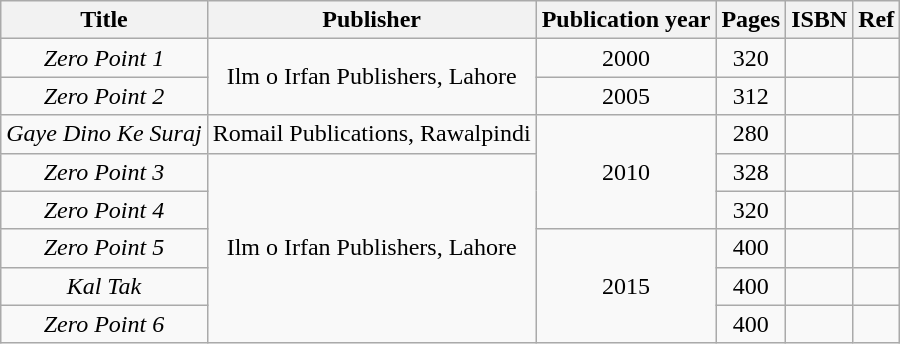<table class="wikitable sortable">
<tr>
<th>Title</th>
<th>Publisher</th>
<th>Publication year</th>
<th>Pages</th>
<th>ISBN</th>
<th>Ref</th>
</tr>
<tr style="text-align: center;">
<td><em>Zero Point 1</em></td>
<td rowspan="2">Ilm o Irfan Publishers, Lahore</td>
<td>2000</td>
<td>320</td>
<td></td>
<td></td>
</tr>
<tr style="text-align: center;">
<td><em>Zero Point 2</em></td>
<td>2005</td>
<td>312</td>
<td></td>
<td></td>
</tr>
<tr style="text-align: center;">
<td><em>Gaye Dino Ke Suraj</em></td>
<td>Romail Publications, Rawalpindi</td>
<td rowspan="3">2010</td>
<td>280</td>
<td></td>
<td></td>
</tr>
<tr style="text-align: center;">
<td><em>Zero Point 3</em></td>
<td rowspan="5">Ilm o Irfan Publishers, Lahore</td>
<td>328</td>
<td></td>
<td></td>
</tr>
<tr style="text-align: center;">
<td><em>Zero Point 4</em></td>
<td>320</td>
<td></td>
<td></td>
</tr>
<tr style="text-align: center;">
<td><em>Zero Point 5</em></td>
<td rowspan="3">2015</td>
<td>400</td>
<td></td>
<td></td>
</tr>
<tr style="text-align: center;">
<td><em>Kal Tak</em></td>
<td>400</td>
<td></td>
<td></td>
</tr>
<tr style="text-align: center;">
<td><em>Zero Point 6</em></td>
<td>400</td>
<td></td>
<td></td>
</tr>
</table>
